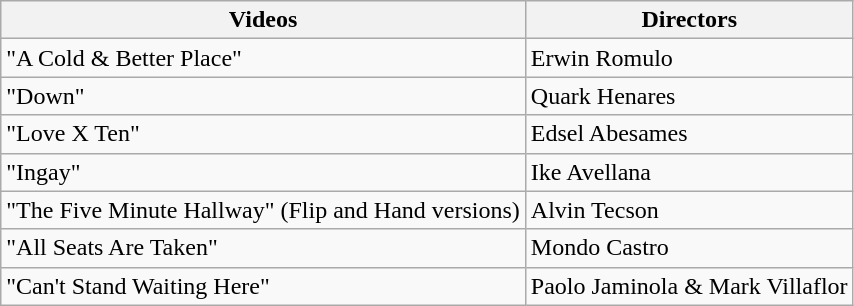<table class="wikitable">
<tr>
<th>Videos</th>
<th>Directors</th>
</tr>
<tr>
<td>"A Cold & Better Place"</td>
<td>Erwin Romulo</td>
</tr>
<tr>
<td>"Down"</td>
<td>Quark Henares</td>
</tr>
<tr>
<td>"Love X Ten"</td>
<td>Edsel Abesames</td>
</tr>
<tr>
<td>"Ingay"</td>
<td>Ike Avellana</td>
</tr>
<tr>
<td>"The Five Minute Hallway" (Flip and Hand versions)</td>
<td>Alvin Tecson</td>
</tr>
<tr>
<td>"All Seats Are Taken"</td>
<td>Mondo Castro</td>
</tr>
<tr>
<td>"Can't Stand Waiting Here"</td>
<td>Paolo Jaminola & Mark Villaflor</td>
</tr>
</table>
